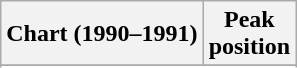<table class="wikitable sortable">
<tr>
<th align="left">Chart (1990–1991)</th>
<th align="center">Peak<br>position</th>
</tr>
<tr>
</tr>
<tr>
</tr>
</table>
